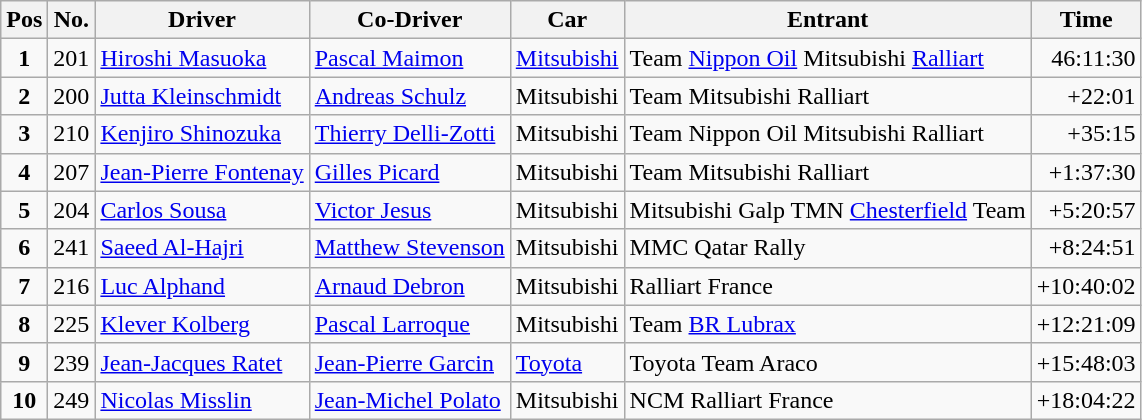<table class="wikitable">
<tr>
<th>Pos</th>
<th>No.</th>
<th>Driver</th>
<th>Co-Driver</th>
<th>Car</th>
<th>Entrant</th>
<th>Time</th>
</tr>
<tr>
<td align=center><strong>1</strong></td>
<td>201</td>
<td> <a href='#'>Hiroshi Masuoka</a></td>
<td> <a href='#'>Pascal Maimon</a></td>
<td><a href='#'>Mitsubishi</a></td>
<td>Team <a href='#'>Nippon Oil</a> Mitsubishi <a href='#'>Ralliart</a></td>
<td align="right">46:11:30</td>
</tr>
<tr>
<td align=center><strong>2</strong></td>
<td>200</td>
<td> <a href='#'>Jutta Kleinschmidt</a></td>
<td> <a href='#'>Andreas Schulz</a></td>
<td>Mitsubishi</td>
<td>Team Mitsubishi Ralliart</td>
<td align="right">+22:01</td>
</tr>
<tr>
<td align=center><strong>3</strong></td>
<td>210</td>
<td> <a href='#'>Kenjiro Shinozuka</a></td>
<td> <a href='#'>Thierry Delli-Zotti</a></td>
<td>Mitsubishi</td>
<td>Team Nippon Oil Mitsubishi Ralliart</td>
<td align="right">+35:15</td>
</tr>
<tr>
<td align=center><strong>4</strong></td>
<td>207</td>
<td> <a href='#'>Jean-Pierre Fontenay</a></td>
<td> <a href='#'>Gilles Picard</a></td>
<td>Mitsubishi</td>
<td>Team Mitsubishi Ralliart</td>
<td align="right">+1:37:30</td>
</tr>
<tr>
<td align=center><strong>5</strong></td>
<td>204</td>
<td> <a href='#'>Carlos Sousa</a></td>
<td> <a href='#'>Victor Jesus</a></td>
<td>Mitsubishi</td>
<td>Mitsubishi Galp TMN <a href='#'>Chesterfield</a> Team</td>
<td align="right">+5:20:57</td>
</tr>
<tr>
<td align=center><strong>6</strong></td>
<td>241</td>
<td> <a href='#'>Saeed Al-Hajri</a></td>
<td> <a href='#'>Matthew Stevenson</a></td>
<td>Mitsubishi</td>
<td>MMC Qatar Rally</td>
<td align="right">+8:24:51</td>
</tr>
<tr>
<td align=center><strong>7</strong></td>
<td>216</td>
<td> <a href='#'>Luc Alphand</a></td>
<td> <a href='#'>Arnaud Debron</a></td>
<td>Mitsubishi</td>
<td>Ralliart France</td>
<td align="right">+10:40:02</td>
</tr>
<tr>
<td align=center><strong>8</strong></td>
<td>225</td>
<td> <a href='#'>Klever Kolberg</a></td>
<td> <a href='#'>Pascal Larroque</a></td>
<td>Mitsubishi</td>
<td>Team <a href='#'>BR Lubrax</a></td>
<td align="right">+12:21:09</td>
</tr>
<tr>
<td align=center><strong>9</strong></td>
<td>239</td>
<td> <a href='#'>Jean-Jacques Ratet</a></td>
<td> <a href='#'>Jean-Pierre Garcin</a></td>
<td><a href='#'>Toyota</a></td>
<td>Toyota Team Araco</td>
<td align="right">+15:48:03</td>
</tr>
<tr>
<td align=center><strong>10</strong></td>
<td>249</td>
<td> <a href='#'>Nicolas Misslin</a></td>
<td> <a href='#'>Jean-Michel Polato</a></td>
<td>Mitsubishi</td>
<td>NCM Ralliart France</td>
<td align="right">+18:04:22</td>
</tr>
</table>
